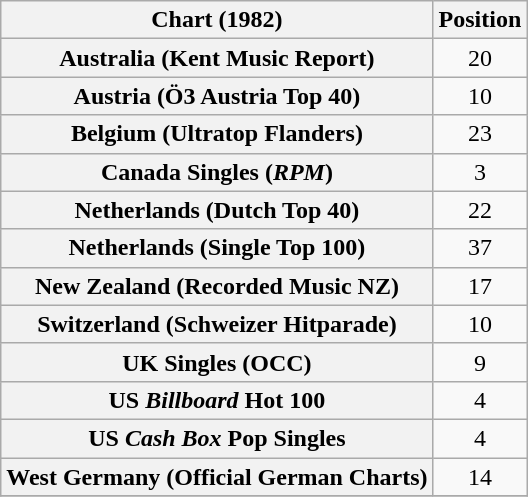<table class="wikitable sortable plainrowheaders" style="text-align:center">
<tr>
<th>Chart (1982)</th>
<th>Position</th>
</tr>
<tr>
<th scope="row">Australia (Kent Music Report)</th>
<td>20</td>
</tr>
<tr>
<th scope="row">Austria (Ö3 Austria Top 40)</th>
<td>10</td>
</tr>
<tr>
<th scope="row">Belgium (Ultratop Flanders)</th>
<td>23</td>
</tr>
<tr>
<th scope="row">Canada Singles (<em>RPM</em>)</th>
<td>3</td>
</tr>
<tr>
<th scope="row">Netherlands (Dutch Top 40)</th>
<td>22</td>
</tr>
<tr>
<th scope="row">Netherlands (Single Top 100)</th>
<td>37</td>
</tr>
<tr>
<th scope="row">New Zealand (Recorded Music NZ)</th>
<td>17</td>
</tr>
<tr>
<th scope="row">Switzerland (Schweizer Hitparade)</th>
<td>10</td>
</tr>
<tr>
<th scope="row">UK Singles (OCC)</th>
<td>9</td>
</tr>
<tr>
<th scope="row">US <em>Billboard</em> Hot 100</th>
<td>4</td>
</tr>
<tr>
<th scope="row">US <em>Cash Box</em> Pop Singles</th>
<td>4</td>
</tr>
<tr>
<th scope="row">West Germany (Official German Charts)</th>
<td>14</td>
</tr>
<tr>
</tr>
</table>
